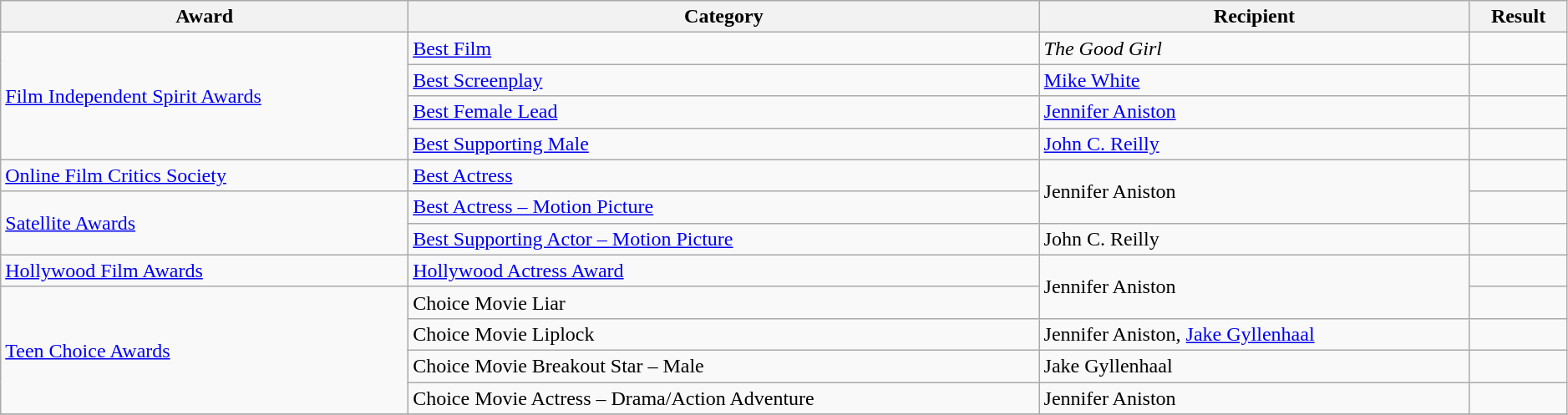<table class="wikitable" style="width:99%;">
<tr>
<th>Award</th>
<th>Category</th>
<th>Recipient</th>
<th>Result</th>
</tr>
<tr>
<td rowspan=4><a href='#'>Film Independent Spirit Awards</a></td>
<td><a href='#'>Best Film</a></td>
<td><em>The Good Girl</em></td>
<td></td>
</tr>
<tr>
<td><a href='#'>Best Screenplay</a></td>
<td><a href='#'>Mike White</a></td>
<td></td>
</tr>
<tr>
<td><a href='#'>Best Female Lead</a></td>
<td><a href='#'>Jennifer Aniston</a></td>
<td></td>
</tr>
<tr>
<td><a href='#'>Best Supporting Male</a></td>
<td><a href='#'>John C. Reilly</a></td>
<td></td>
</tr>
<tr>
<td><a href='#'>Online Film Critics Society</a></td>
<td><a href='#'>Best Actress</a></td>
<td rowspan="2">Jennifer Aniston</td>
<td></td>
</tr>
<tr>
<td rowspan=2><a href='#'>Satellite Awards</a></td>
<td><a href='#'>Best Actress – Motion Picture</a></td>
<td></td>
</tr>
<tr>
<td><a href='#'>Best Supporting Actor – Motion Picture</a></td>
<td>John C. Reilly</td>
<td></td>
</tr>
<tr>
<td rowspan=1><a href='#'>Hollywood Film Awards</a></td>
<td><a href='#'>Hollywood Actress Award</a></td>
<td rowspan="2">Jennifer Aniston</td>
<td></td>
</tr>
<tr>
<td rowspan=4><a href='#'>Teen Choice Awards</a></td>
<td>Choice Movie Liar</td>
<td></td>
</tr>
<tr>
<td>Choice Movie Liplock</td>
<td>Jennifer Aniston, <a href='#'>Jake Gyllenhaal</a></td>
<td></td>
</tr>
<tr>
<td>Choice Movie Breakout Star – Male</td>
<td>Jake Gyllenhaal</td>
<td></td>
</tr>
<tr>
<td>Choice Movie Actress – Drama/Action Adventure</td>
<td>Jennifer Aniston</td>
<td></td>
</tr>
<tr>
</tr>
</table>
